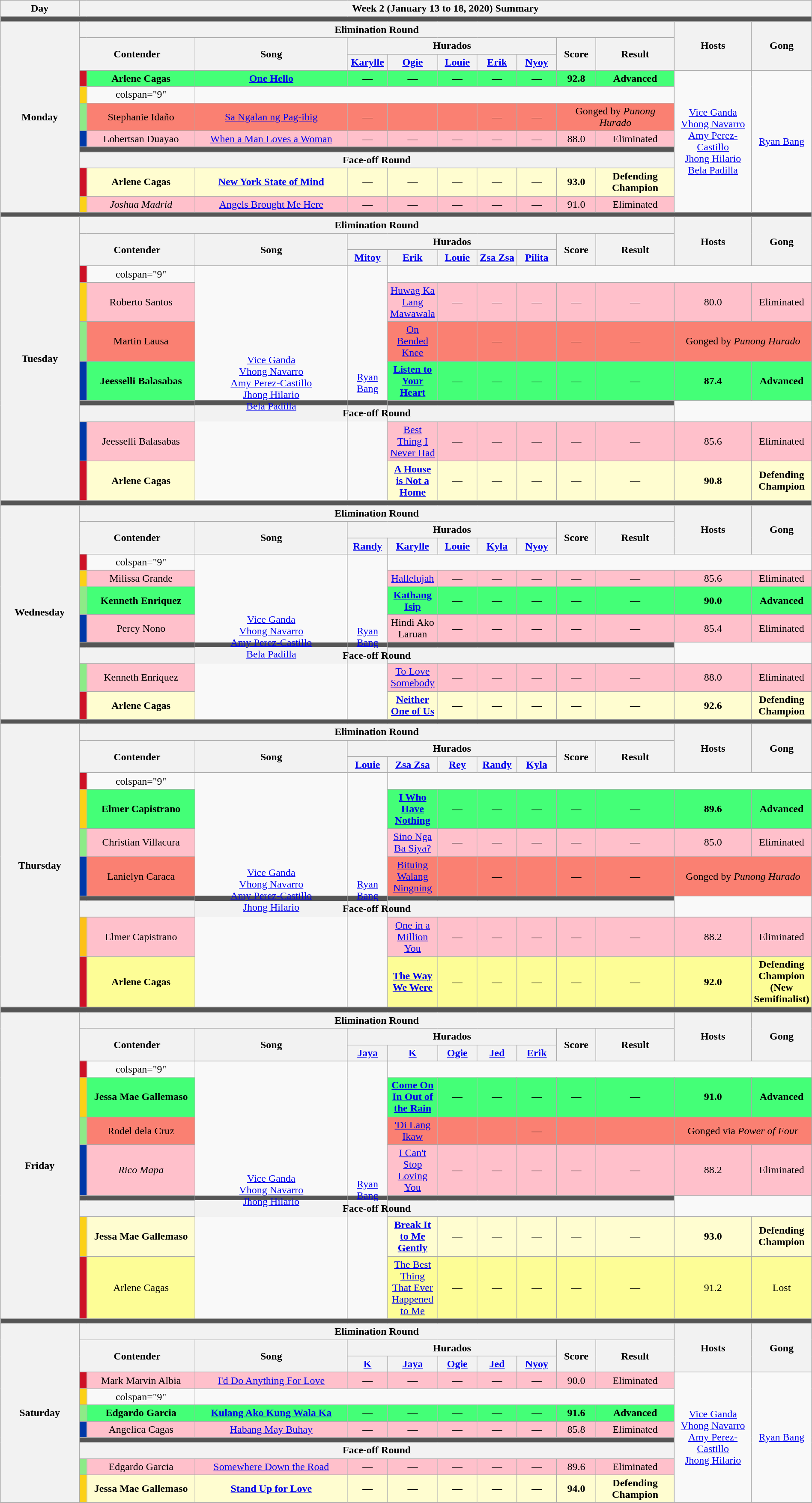<table class="wikitable mw-collapsible mw-collapsed" style="text-align:center; width:100%;">
<tr>
<th>Day</th>
<th colspan="12">Week 2 (January 13 to 18, 2020) Summary</th>
</tr>
<tr>
<th colspan="13" style="background:#555;"></th>
</tr>
<tr>
<th rowspan="11" width="10%">Monday<br><small></small></th>
<th colspan="10">Elimination Round</th>
<th rowspan="3" width="10%">Hosts</th>
<th rowspan="3" width="05%">Gong</th>
</tr>
<tr>
<th colspan="2" rowspan="2" width="15%">Contender</th>
<th rowspan="2" width="20%">Song</th>
<th colspan="5" width="25%">Hurados</th>
<th rowspan="2" width="05%">Score</th>
<th rowspan="2" width="10%">Result</th>
</tr>
<tr>
<th width="05%"><a href='#'>Karylle</a></th>
<th width="05%"><a href='#'>Ogie</a></th>
<th width="05%"><a href='#'>Louie</a></th>
<th width="05%"><a href='#'>Erik</a></th>
<th width="05%"><a href='#'>Nyoy</a></th>
</tr>
<tr>
<th style="background-color:#ce1126" width="01%"></th>
<td style="background-color:#44ff77"><strong>Arlene Cagas</strong></td>
<td style="background-color:#44ff77"><strong><a href='#'>One Hello</a></strong></td>
<td style="background-color:#44ff77">—</td>
<td style="background-color:#44ff77">—</td>
<td style="background-color:#44ff77">—</td>
<td style="background-color:#44ff77">—</td>
<td style="background-color:#44ff77">—</td>
<td style="background-color:#44ff77"><strong>92.8</strong></td>
<td style="background-color:#44ff77"><strong>Advanced</strong></td>
<td rowspan="8"><a href='#'>Vice Ganda</a><br><a href='#'>Vhong Navarro</a><br><a href='#'>Amy Perez-Castillo</a><br><a href='#'>Jhong Hilario</a><br><a href='#'>Bela Padilla</a></td>
<td rowspan="8"><a href='#'>Ryan Bang</a></td>
</tr>
<tr>
<th style="background-color:#FCD116;"></th>
<td>colspan="9" </td>
</tr>
<tr>
<th style="background-color:#8deb87;"></th>
<td style="background-color:salmon">Stephanie Idaño</td>
<td style="background-color:salmon"><a href='#'>Sa Ngalan ng Pag-ibig</a></td>
<td style="background-color:salmon">—</td>
<td style="background-color:salmon"></td>
<td style="background-color:salmon"></td>
<td style="background-color:salmon">—</td>
<td style="background-color:salmon">—</td>
<td colspan="2" style="background-color:salmon">Gonged by <em>Punong Hurado</em></td>
</tr>
<tr>
<th style="background-color:#0038A8;"></th>
<td style="background-color:pink">Lobertsan Duayao</td>
<td style="background-color:pink"><a href='#'>When a Man Loves a Woman</a></td>
<td style="background-color:pink">—</td>
<td style="background-color:pink">—</td>
<td style="background-color:pink">—</td>
<td style="background-color:pink">—</td>
<td style="background-color:pink">—</td>
<td style="background-color:pink">88.0</td>
<td style="background-color:pink">Eliminated</td>
</tr>
<tr>
<th colspan="10" style="background:#555;"></th>
</tr>
<tr>
<th colspan="10">Face-off Round</th>
</tr>
<tr>
<th style="background-color:#CE1126;"></th>
<td style="background-color:#FFFDD0"><strong>Arlene Cagas</strong></td>
<td style="background-color:#FFFDD0"><strong><a href='#'>New York State of Mind</a></strong></td>
<td style="background-color:#FFFDD0">—</td>
<td style="background-color:#FFFDD0">—</td>
<td style="background-color:#FFFDD0">—</td>
<td style="background-color:#FFFDD0">—</td>
<td style="background-color:#FFFDD0">—</td>
<td style="background-color:#FFFDD0"><strong>93.0</strong></td>
<td style="background-color:#FFFDD0"><strong>Defending Champion</strong></td>
</tr>
<tr>
<th style="background-color:#FCD116;"></th>
<td style="background-color:pink"><em>Joshua Madrid</em></td>
<td style="background-color:pink"><a href='#'>Angels Brought Me Here</a></td>
<td style="background-color:pink">—</td>
<td style="background-color:pink">—</td>
<td style="background-color:pink">—</td>
<td style="background-color:pink">—</td>
<td style="background-color:pink">—</td>
<td style="background-color:pink">91.0</td>
<td style="background-color:pink">Eliminated</td>
</tr>
<tr>
<th colspan="13" style="background:#555;"></th>
</tr>
<tr>
<th rowspan="11">Tuesday<br><small></small></th>
<th colspan="10">Elimination Round</th>
<th rowspan="3">Hosts</th>
<th rowspan="3">Gong</th>
</tr>
<tr>
<th colspan="2" rowspan="2">Contender</th>
<th rowspan="2">Song</th>
<th colspan="5">Hurados</th>
<th rowspan="2">Score</th>
<th rowspan="2">Result</th>
</tr>
<tr>
<th><a href='#'>Mitoy</a></th>
<th><a href='#'>Erik</a></th>
<th><a href='#'>Louie</a></th>
<th><a href='#'>Zsa Zsa</a></th>
<th><a href='#'>Pilita</a></th>
</tr>
<tr>
<th style="background-color:#CE1126;"></th>
<td>colspan="9" </td>
<td rowspan="8"><a href='#'>Vice Ganda</a><br><a href='#'>Vhong Navarro</a><br><a href='#'>Amy Perez-Castillo</a><br><a href='#'>Jhong Hilario</a><br><a href='#'>Bela Padilla</a></td>
<td rowspan="8"><a href='#'>Ryan Bang</a></td>
</tr>
<tr>
<th style="background-color:#FCD116;"></th>
<td style="background-color:pink">Roberto Santos</td>
<td style="background-color:pink"><a href='#'>Huwag Ka Lang Mawawala</a></td>
<td style="background-color:pink">—</td>
<td style="background-color:pink">—</td>
<td style="background-color:pink">—</td>
<td style="background-color:pink">—</td>
<td style="background-color:pink">—</td>
<td style="background-color:pink">80.0</td>
<td style="background-color:pink">Eliminated</td>
</tr>
<tr>
<th style="background-color:#8deb87;"></th>
<td style="background-color:salmon">Martin Lausa</td>
<td style="background-color:salmon"><a href='#'>On Bended Knee</a></td>
<td style="background-color:salmon"></td>
<td style="background-color:salmon">—</td>
<td style="background-color:salmon"></td>
<td style="background-color:salmon">—</td>
<td style="background-color:salmon">—</td>
<td colspan="2" style="background-color:salmon">Gonged by <em>Punong Hurado</em></td>
</tr>
<tr>
<th style="background-color:#0038A8;"></th>
<td style="background-color:#44ff77"><strong>Jeesselli Balasabas</strong></td>
<td style="background-color:#44ff77"><strong><a href='#'>Listen to Your Heart</a></strong></td>
<td style="background-color:#44ff77">—</td>
<td style="background-color:#44ff77">—</td>
<td style="background-color:#44ff77">—</td>
<td style="background-color:#44ff77">—</td>
<td style="background-color:#44ff77">—</td>
<td style="background-color:#44ff77"><strong>87.4</strong></td>
<td style="background-color:#44ff77"><strong>Advanced</strong></td>
</tr>
<tr>
<th colspan="10" style="background:#555;"></th>
</tr>
<tr>
<th colspan="10">Face-off Round</th>
</tr>
<tr>
<th style="background-color:#0038A8;"></th>
<td style="background-color:pink">Jeesselli Balasabas</td>
<td style="background-color:pink"><a href='#'>Best Thing I Never Had</a></td>
<td style="background-color:pink">—</td>
<td style="background-color:pink">—</td>
<td style="background-color:pink">—</td>
<td style="background-color:pink">—</td>
<td style="background-color:pink">—</td>
<td style="background-color:pink">85.6</td>
<td style="background-color:pink">Eliminated</td>
</tr>
<tr>
<th style="background-color:#CE1126;"></th>
<td style="background-color:#FFFDD0"><strong>Arlene Cagas</strong></td>
<td style="background-color:#FFFDD0"><strong><a href='#'>A House is Not a Home</a></strong></td>
<td style="background-color:#FFFDD0">—</td>
<td style="background-color:#FFFDD0">—</td>
<td style="background-color:#FFFDD0">—</td>
<td style="background-color:#FFFDD0">—</td>
<td style="background-color:#FFFDD0">—</td>
<td style="background-color:#FFFDD0"><strong>90.8</strong></td>
<td style="background-color:#FFFDD0"><strong>Defending Champion</strong></td>
</tr>
<tr>
<th colspan="13" style="background:#555;"></th>
</tr>
<tr>
<th rowspan="11">Wednesday<br><small></small></th>
<th colspan="10">Elimination Round</th>
<th rowspan="3">Hosts</th>
<th rowspan="3">Gong</th>
</tr>
<tr>
<th colspan="2" rowspan="2">Contender</th>
<th rowspan="2">Song</th>
<th colspan="5">Hurados</th>
<th rowspan="2">Score</th>
<th rowspan="2">Result</th>
</tr>
<tr>
<th><a href='#'>Randy</a></th>
<th><a href='#'>Karylle</a></th>
<th><a href='#'>Louie</a></th>
<th><a href='#'>Kyla</a></th>
<th><a href='#'>Nyoy</a></th>
</tr>
<tr>
<th style="background-color:#CE1126;"></th>
<td>colspan="9" </td>
<td rowspan="8"><a href='#'>Vice Ganda</a><br><a href='#'>Vhong Navarro</a><br><a href='#'>Amy Perez-Castillo</a><br><a href='#'>Bela Padilla</a></td>
<td rowspan="8"><a href='#'>Ryan Bang</a></td>
</tr>
<tr>
<th style="background-color:#FCD116;"></th>
<td style="background-color:pink">Milissa Grande</td>
<td style="background-color:pink"><a href='#'>Hallelujah</a></td>
<td style="background-color:pink">—</td>
<td style="background-color:pink">—</td>
<td style="background-color:pink">—</td>
<td style="background-color:pink">—</td>
<td style="background-color:pink">—</td>
<td style="background-color:pink">85.6</td>
<td style="background-color:pink">Eliminated</td>
</tr>
<tr>
<th style="background-color:#8deb87;"></th>
<td style="background-color:#44ff77"><strong>Kenneth Enriquez</strong></td>
<td style="background-color:#44ff77"><strong><a href='#'>Kathang Isip</a></strong></td>
<td style="background-color:#44ff77">—</td>
<td style="background-color:#44ff77">—</td>
<td style="background-color:#44ff77">—</td>
<td style="background-color:#44ff77">—</td>
<td style="background-color:#44ff77">—</td>
<td style="background-color:#44ff77"><strong>90.0</strong></td>
<td style="background-color:#44ff77"><strong>Advanced</strong></td>
</tr>
<tr>
<th style="background-color:#0038A8;"></th>
<td style="background-color:pink">Percy Nono</td>
<td style="background-color:pink">Hindi Ako Laruan</td>
<td style="background-color:pink">—</td>
<td style="background-color:pink">—</td>
<td style="background-color:pink">—</td>
<td style="background-color:pink">—</td>
<td style="background-color:pink">—</td>
<td style="background-color:pink">85.4</td>
<td style="background-color:pink">Eliminated</td>
</tr>
<tr>
<th colspan="10" style="background:#555;"></th>
</tr>
<tr>
<th colspan="10">Face-off Round</th>
</tr>
<tr>
<th style="background-color:#8deb87;"></th>
<td style="background-color:pink">Kenneth Enriquez</td>
<td style="background-color:pink"><a href='#'>To Love Somebody</a></td>
<td style="background-color:pink">—</td>
<td style="background-color:pink">—</td>
<td style="background-color:pink">—</td>
<td style="background-color:pink">—</td>
<td style="background-color:pink">—</td>
<td style="background-color:pink">88.0</td>
<td style="background-color:pink">Eliminated</td>
</tr>
<tr>
<th style="background-color:#CE1126;"></th>
<td style="background-color:#FFFDD0"><strong>Arlene Cagas</strong></td>
<td style="background-color:#FFFDD0"><strong><a href='#'>Neither One of Us</a></strong></td>
<td style="background-color:#FFFDD0">—</td>
<td style="background-color:#FFFDD0">—</td>
<td style="background-color:#FFFDD0">—</td>
<td style="background-color:#FFFDD0">—</td>
<td style="background-color:#FFFDD0">—</td>
<td style="background-color:#FFFDD0"><strong>92.6</strong></td>
<td style="background-color:#FFFDD0"><strong>Defending Champion</strong></td>
</tr>
<tr>
<th colspan="13" style="background:#555;"></th>
</tr>
<tr>
<th rowspan="11">Thursday<br><small></small></th>
<th colspan="10">Elimination Round</th>
<th rowspan="3">Hosts</th>
<th rowspan="3">Gong</th>
</tr>
<tr>
<th colspan="2" rowspan="2">Contender</th>
<th rowspan="2">Song</th>
<th colspan="5">Hurados</th>
<th rowspan="2">Score</th>
<th rowspan="2">Result</th>
</tr>
<tr>
<th><a href='#'>Louie</a></th>
<th><a href='#'>Zsa Zsa</a></th>
<th><a href='#'>Rey</a></th>
<th><a href='#'>Randy</a></th>
<th><a href='#'>Kyla</a></th>
</tr>
<tr>
<th style="background-color:#CE1126;"></th>
<td>colspan="9" </td>
<td rowspan="8"><a href='#'>Vice Ganda</a><br><a href='#'>Vhong Navarro</a><br><a href='#'>Amy Perez-Castillo</a><br><a href='#'>Jhong Hilario</a></td>
<td rowspan="8"><a href='#'>Ryan Bang</a></td>
</tr>
<tr>
<th style="background-color:#FCD116;"></th>
<td style="background-color:#44ff77"><strong>Elmer Capistrano</strong></td>
<td style="background-color:#44ff77"><strong><a href='#'>I Who Have Nothing</a></strong></td>
<td style="background-color:#44ff77">—</td>
<td style="background-color:#44ff77">—</td>
<td style="background-color:#44ff77">—</td>
<td style="background-color:#44ff77">—</td>
<td style="background-color:#44ff77">—</td>
<td style="background-color:#44ff77"><strong>89.6</strong></td>
<td style="background-color:#44ff77"><strong>Advanced</strong></td>
</tr>
<tr>
<th style="background-color:#8deb87;"></th>
<td style="background-color:pink">Christian Villacura</td>
<td style="background-color:pink"><a href='#'>Sino Nga Ba Siya?</a></td>
<td style="background-color:pink">—</td>
<td style="background-color:pink">—</td>
<td style="background-color:pink">—</td>
<td style="background-color:pink">—</td>
<td style="background-color:pink">—</td>
<td style="background-color:pink">85.0</td>
<td style="background-color:pink">Eliminated</td>
</tr>
<tr>
<th style="background-color:#0038A8;"></th>
<td style="background-color:salmon">Lanielyn Caraca</td>
<td style="background-color:salmon"><a href='#'>Bituing Walang Ningning</a></td>
<td style="background-color:salmon"></td>
<td style="background-color:salmon">—</td>
<td style="background-color:salmon"></td>
<td style="background-color:salmon">—</td>
<td style="background-color:salmon">—</td>
<td colspan="2" style="background-color:salmon">Gonged by <em>Punong Hurado</em></td>
</tr>
<tr>
<th colspan="10" style="background:#555;"></th>
</tr>
<tr>
<th colspan="10">Face-off Round</th>
</tr>
<tr>
<th style="background-color:#FDC116;"></th>
<td style="background-color:pink">Elmer Capistrano</td>
<td style="background-color:pink"><a href='#'>One in a Million You</a></td>
<td style="background-color:pink">—</td>
<td style="background-color:pink">—</td>
<td style="background-color:pink">—</td>
<td style="background-color:pink">—</td>
<td style="background-color:pink">—</td>
<td style="background-color:pink">88.2</td>
<td style="background-color:pink">Eliminated</td>
</tr>
<tr>
<th style="background-color:#CE1126;"></th>
<td style="background-color:#fdfd96"><strong>Arlene Cagas</strong></td>
<td style="background-color:#fdfd96"><strong><a href='#'>The Way We Were</a></strong></td>
<td style="background-color:#fdfd96">—</td>
<td style="background-color:#fdfd96">—</td>
<td style="background-color:#fdfd96">—</td>
<td style="background-color:#fdfd96">—</td>
<td style="background-color:#fdfd96">—</td>
<td style="background-color:#fdfd96"><strong>92.0</strong></td>
<td style="background-color:#fdfd96"><strong>Defending Champion (New Semifinalist)</strong></td>
</tr>
<tr>
<th colspan="13" style="background:#555;"></th>
</tr>
<tr>
<th rowspan="11">Friday<br><small></small></th>
<th colspan="10">Elimination Round</th>
<th rowspan="3">Hosts</th>
<th rowspan="3">Gong</th>
</tr>
<tr>
<th colspan="2" rowspan="2">Contender</th>
<th rowspan="2">Song</th>
<th colspan="5">Hurados</th>
<th rowspan="2">Score</th>
<th rowspan="2">Result</th>
</tr>
<tr>
<th><a href='#'>Jaya</a></th>
<th><a href='#'>K</a></th>
<th><a href='#'>Ogie</a></th>
<th><a href='#'>Jed</a></th>
<th><a href='#'>Erik</a></th>
</tr>
<tr>
<th style="background-color:#CE1126;"></th>
<td>colspan="9" </td>
<td rowspan="8"><a href='#'>Vice Ganda</a><br><a href='#'>Vhong Navarro</a><br><a href='#'>Jhong Hilario</a></td>
<td rowspan="8"><a href='#'>Ryan Bang</a></td>
</tr>
<tr>
<th style="background-color:#FCD116;"></th>
<td style="background-color:#44ff77"><strong>Jessa Mae Gallemaso</strong></td>
<td style="background-color:#44ff77"><strong><a href='#'>Come On In Out of the Rain</a></strong></td>
<td style="background-color:#44ff77">—</td>
<td style="background-color:#44ff77">—</td>
<td style="background-color:#44ff77">—</td>
<td style="background-color:#44ff77">—</td>
<td style="background-color:#44ff77">—</td>
<td style="background-color:#44ff77"><strong>91.0</strong></td>
<td style="background-color:#44ff77"><strong>Advanced</strong></td>
</tr>
<tr>
<th style="background-color:#8deb87;"></th>
<td style="background-color:salmon">Rodel dela Cruz</td>
<td style="background-color:salmon"><a href='#'>'Di Lang Ikaw</a></td>
<td style="background-color:salmon"></td>
<td style="background-color:salmon"></td>
<td style="background-color:salmon">—</td>
<td style="background-color:salmon"></td>
<td style="background-color:salmon"></td>
<td colspan="2" style="background-color:salmon">Gonged via <em>Power of Four</em></td>
</tr>
<tr>
<th style="background-color:#0038A8;"></th>
<td style="background-color:pink"><em>Rico Mapa</em></td>
<td style="background-color:pink"><a href='#'>I Can't Stop Loving You</a></td>
<td style="background-color:pink">—</td>
<td style="background-color:pink">—</td>
<td style="background-color:pink">—</td>
<td style="background-color:pink">—</td>
<td style="background-color:pink">—</td>
<td style="background-color:pink">88.2</td>
<td style="background-color:pink">Eliminated</td>
</tr>
<tr>
<th colspan="10" style="background:#555;"></th>
</tr>
<tr>
<th colspan="10">Face-off Round</th>
</tr>
<tr>
<th style="background-color:#FCD116;"></th>
<td style="background-color:#fffdd0"><strong>Jessa Mae Gallemaso</strong></td>
<td style="background-color:#fffdd0"><strong><a href='#'>Break It to Me Gently</a></strong></td>
<td style="background-color:#fffdd0">—</td>
<td style="background-color:#fffdd0">—</td>
<td style="background-color:#fffdd0">—</td>
<td style="background-color:#fffdd0">—</td>
<td style="background-color:#fffdd0">—</td>
<td style="background-color:#fffdd0"><strong>93.0</strong></td>
<td style="background-color:#fffdd0"><strong>Defending Champion</strong></td>
</tr>
<tr>
<th style="background-color:#CE1126;"></th>
<td style="background-color:#fdfd96">Arlene Cagas</td>
<td style="background-color:#fdfd96"><a href='#'>The Best Thing That Ever Happened to Me</a></td>
<td style="background-color:#fdfd96">—</td>
<td style="background-color:#fdfd96">—</td>
<td style="background-color:#fdfd96">—</td>
<td style="background-color:#fdfd96">—</td>
<td style="background-color:#fdfd96">—</td>
<td style="background-color:#fdfd96">91.2</td>
<td style="background-color:#fdfd96">Lost</td>
</tr>
<tr>
<th colspan="13" style="background:#555;"></th>
</tr>
<tr>
<th rowspan="11">Saturday<br><small></small></th>
<th colspan="10">Elimination Round</th>
<th rowspan="3">Hosts</th>
<th rowspan="3">Gong</th>
</tr>
<tr>
<th colspan="2" rowspan="2">Contender</th>
<th rowspan="2">Song</th>
<th colspan="5">Hurados</th>
<th rowspan="2">Score</th>
<th rowspan="2">Result</th>
</tr>
<tr>
<th><a href='#'>K</a></th>
<th><a href='#'>Jaya</a></th>
<th><a href='#'>Ogie</a></th>
<th><a href='#'>Jed</a></th>
<th><a href='#'>Nyoy</a></th>
</tr>
<tr>
<th style="background-color:#CE1126;"></th>
<td style="background-color:pink">Mark Marvin Albia</td>
<td style="background-color:pink"><a href='#'>I'd Do Anything For Love</a></td>
<td style="background-color:pink">—</td>
<td style="background-color:pink">—</td>
<td style="background-color:pink">—</td>
<td style="background-color:pink">—</td>
<td style="background-color:pink">—</td>
<td style="background-color:pink">90.0</td>
<td style="background-color:pink">Eliminated</td>
<td rowspan="8"><a href='#'>Vice Ganda</a><br><a href='#'>Vhong Navarro</a><br><a href='#'>Amy Perez-Castillo</a><br><a href='#'>Jhong Hilario</a></td>
<td rowspan="8"><a href='#'>Ryan Bang</a></td>
</tr>
<tr>
<th style="background-color:#FCD116;"></th>
<td>colspan="9" </td>
</tr>
<tr>
<th style="background-color:#8deb87;"></th>
<td style="background-color:#44ff77"><strong>Edgardo Garcia</strong></td>
<td style="background-color:#44ff77"><strong><a href='#'>Kulang Ako Kung Wala Ka</a></strong></td>
<td style="background-color:#44ff77">—</td>
<td style="background-color:#44ff77">—</td>
<td style="background-color:#44ff77">—</td>
<td style="background-color:#44ff77">—</td>
<td style="background-color:#44ff77">—</td>
<td style="background-color:#44ff77"><strong>91.6</strong></td>
<td style="background-color:#44ff77"><strong>Advanced</strong></td>
</tr>
<tr>
<th style="background-color:#0038A8;"></th>
<td style="background-color:pink">Angelica Cagas</td>
<td style="background-color:pink"><a href='#'>Habang May Buhay</a></td>
<td style="background-color:pink">—</td>
<td style="background-color:pink">—</td>
<td style="background-color:pink">—</td>
<td style="background-color:pink">—</td>
<td style="background-color:pink">—</td>
<td style="background-color:pink">85.8</td>
<td style="background-color:pink">Eliminated</td>
</tr>
<tr>
<th colspan="10" style="background:#555;"></th>
</tr>
<tr>
<th colspan="10">Face-off Round</th>
</tr>
<tr>
<th style="background-color:#8deb87;"></th>
<td style="background-color:pink">Edgardo Garcia</td>
<td style="background-color:pink"><a href='#'>Somewhere Down the Road</a></td>
<td style="background-color:pink">—</td>
<td style="background-color:pink">—</td>
<td style="background-color:pink">—</td>
<td style="background-color:pink">—</td>
<td style="background-color:pink">—</td>
<td style="background-color:pink">89.6</td>
<td style="background-color:pink">Eliminated</td>
</tr>
<tr>
<th style="background-color:#FCD116;"></th>
<td style="background-color:#FFFDD0"><strong>Jessa Mae Gallemaso</strong></td>
<td style="background-color:#FFFDD0"><strong><a href='#'>Stand Up for Love</a></strong></td>
<td style="background-color:#FFFDD0">—</td>
<td style="background-color:#FFFDD0">—</td>
<td style="background-color:#FFFDD0">—</td>
<td style="background-color:#FFFDD0">—</td>
<td style="background-color:#FFFDD0">—</td>
<td style="background-color:#FFFDD0"><strong>94.0</strong></td>
<td style="background-color:#FFFDD0"><strong>Defending Champion</strong></td>
</tr>
</table>
